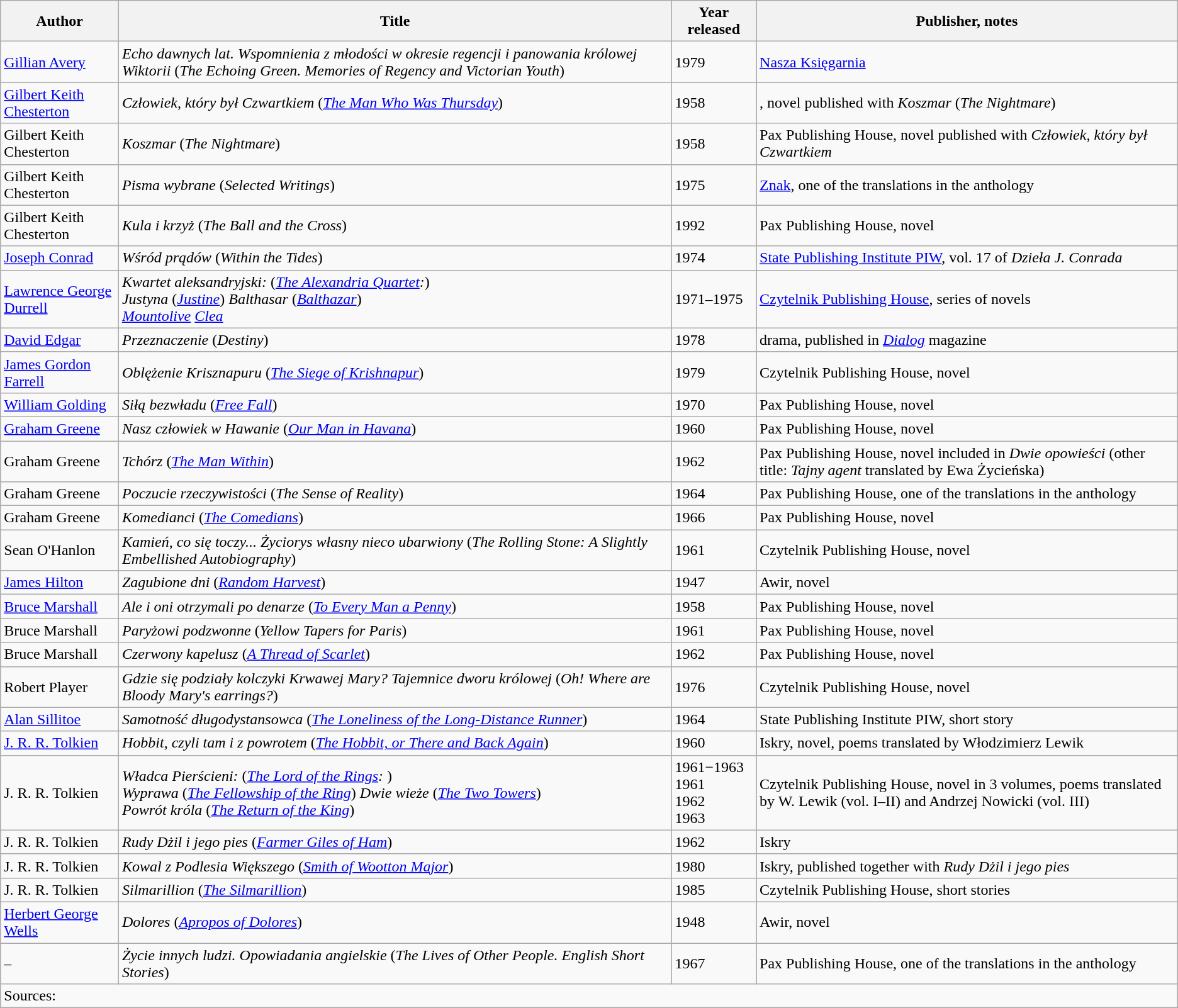<table class="wikitable">
<tr>
<th>Author</th>
<th>Title</th>
<th>Year released</th>
<th>Publisher, notes</th>
</tr>
<tr>
<td><a href='#'>Gillian Avery</a></td>
<td><em>Echo dawnych lat. Wspomnienia z młodości w okresie regencji i panowania królowej Wiktorii</em> (<em>The Echoing Green. Memories of Regency and Victorian Youth</em>)</td>
<td>1979</td>
<td><a href='#'>Nasza Księgarnia</a></td>
</tr>
<tr>
<td><a href='#'>Gilbert Keith Chesterton</a></td>
<td><em>Człowiek, który był Czwartkiem</em> (<em><a href='#'>The Man Who Was Thursday</a></em>)</td>
<td>1958</td>
<td>, novel published with <em>Koszmar</em> (<em>The</em> <em>Nightmare</em>)</td>
</tr>
<tr>
<td>Gilbert Keith Chesterton</td>
<td><em>Koszmar</em> (<em>The Nightmare</em>)</td>
<td>1958</td>
<td>Pax Publishing House, novel published with <em>Człowiek, który był Czwartkiem</em></td>
</tr>
<tr>
<td>Gilbert Keith Chesterton</td>
<td><em>Pisma wybrane</em> (<em>Selected Writings</em>)</td>
<td>1975</td>
<td><a href='#'>Znak</a>, one of the translations in the anthology</td>
</tr>
<tr>
<td>Gilbert Keith Chesterton</td>
<td><em>Kula i krzyż</em> (<em>The Ball and the Cross</em>)</td>
<td>1992</td>
<td>Pax Publishing House, novel</td>
</tr>
<tr>
<td><a href='#'>Joseph Conrad</a></td>
<td><em>Wśród prądów</em> (<em>Within the Tides</em>)</td>
<td>1974</td>
<td><a href='#'>State Publishing Institute PIW</a>, vol. 17 of <em>Dzieła J. Conrada</em></td>
</tr>
<tr>
<td><a href='#'>Lawrence George Durrell</a></td>
<td><em>Kwartet aleksandryjski:</em> (<em><a href='#'>The Alexandria Quartet</a>:</em>)<br><em>Justyna</em> (<em><a href='#'>Justine</a></em>)
<em>Balthasar</em>  (<em><a href='#'>Balthazar</a></em>)<br><em><a href='#'>Mountolive</a></em>
<em><a href='#'>Clea</a></em></td>
<td>1971–1975</td>
<td><a href='#'>Czytelnik Publishing House</a>, series of novels</td>
</tr>
<tr>
<td><a href='#'>David Edgar</a></td>
<td><em>Przeznaczenie</em> (<em>Destiny</em>)</td>
<td>1978</td>
<td>drama, published in <em><a href='#'>Dialog</a></em> magazine</td>
</tr>
<tr>
<td><a href='#'>James Gordon Farrell</a></td>
<td><em>Oblężenie Krisznapuru</em> (<em><a href='#'>The Siege of Krishnapur</a></em>)</td>
<td>1979</td>
<td>Czytelnik Publishing House, novel</td>
</tr>
<tr>
<td><a href='#'>William Golding</a></td>
<td><em>Siłą bezwładu</em> (<em><a href='#'>Free Fall</a></em>)</td>
<td>1970</td>
<td>Pax Publishing House, novel</td>
</tr>
<tr>
<td><a href='#'>Graham Greene</a></td>
<td><em>Nasz człowiek w Hawanie</em> (<em><a href='#'>Our Man in Havana</a></em>)</td>
<td>1960</td>
<td>Pax Publishing House, novel</td>
</tr>
<tr>
<td>Graham Greene</td>
<td><em>Tchórz</em> (<em><a href='#'>The Man Within</a></em>)</td>
<td>1962</td>
<td>Pax Publishing House, novel included in <em>Dwie opowieści</em> (other title: <em>Tajny agent</em> translated by Ewa Życieńska)</td>
</tr>
<tr>
<td>Graham Greene</td>
<td><em>Poczucie rzeczywistości</em> (<em>The Sense of Reality</em>)</td>
<td>1964</td>
<td>Pax Publishing House, one of the translations in the anthology</td>
</tr>
<tr>
<td>Graham Greene</td>
<td><em>Komedianci</em> (<em><a href='#'>The Comedians</a></em>)</td>
<td>1966</td>
<td>Pax Publishing House, novel</td>
</tr>
<tr>
<td>Sean O'Hanlon</td>
<td><em>Kamień, co się toczy... Życiorys własny nieco ubarwiony</em> (<em>The Rolling Stone: A Slightly Embellished Autobiography</em>)</td>
<td>1961</td>
<td>Czytelnik Publishing House, novel</td>
</tr>
<tr>
<td><a href='#'>James Hilton</a></td>
<td><em>Zagubione dni</em> (<em><a href='#'>Random Harvest</a></em>)</td>
<td>1947</td>
<td>Awir, novel</td>
</tr>
<tr>
<td><a href='#'>Bruce Marshall</a></td>
<td><em>Ale i oni otrzymali po denarze</em> (<em><a href='#'>To Every Man a Penny</a></em>)</td>
<td>1958</td>
<td>Pax Publishing House, novel</td>
</tr>
<tr>
<td>Bruce Marshall</td>
<td><em>Paryżowi podzwonne</em> (<em>Yellow Tapers for Paris</em>)</td>
<td>1961</td>
<td>Pax Publishing House, novel</td>
</tr>
<tr>
<td>Bruce Marshall</td>
<td><em>Czerwony kapelusz</em> (<em><a href='#'>A Thread of Scarlet</a></em>)</td>
<td>1962</td>
<td>Pax Publishing House, novel</td>
</tr>
<tr>
<td>Robert Player</td>
<td><em>Gdzie się podziały kolczyki Krwawej Mary? Tajemnice dworu królowej</em> (<em>Oh! Where are Bloody Mary's earrings?</em>)</td>
<td>1976</td>
<td>Czytelnik Publishing House, novel</td>
</tr>
<tr>
<td><a href='#'>Alan Sillitoe</a></td>
<td><em>Samotność długodystansowca</em> (<em><a href='#'>The Loneliness of the Long-Distance Runner</a></em>)</td>
<td>1964</td>
<td>State Publishing Institute PIW, short story</td>
</tr>
<tr>
<td><a href='#'>J. R. R. Tolkien</a></td>
<td><em>Hobbit, czyli tam i z powrotem</em> (<em><a href='#'>The Hobbit, or There and Back Again</a></em>)</td>
<td>1960</td>
<td>Iskry, novel, poems translated by Włodzimierz Lewik</td>
</tr>
<tr>
<td>J. R. R. Tolkien</td>
<td><em>Władca Pierścieni:</em> (<em><a href='#'>The Lord of the Rings</a>:</em> )<br><em>Wyprawa</em> (<em><a href='#'>The Fellowship of the Ring</a></em>)
<em>Dwie wieże</em> (<em><a href='#'>The Two Towers</a></em>)<br><em>Powrót króla</em> (<em><a href='#'>The Return of the King</a></em>)</td>
<td>1961−1963<br>1961<br>1962<br>1963</td>
<td>Czytelnik Publishing House, novel in 3 volumes, poems translated by W. Lewik (vol. I–II) and Andrzej Nowicki (vol. III)</td>
</tr>
<tr>
<td>J. R. R. Tolkien</td>
<td><em>Rudy Dżil i jego pies</em> (<em><a href='#'>Farmer Giles of Ham</a></em>)</td>
<td>1962</td>
<td>Iskry</td>
</tr>
<tr>
<td>J. R. R. Tolkien</td>
<td><em>Kowal z Podlesia Większego</em> (<em><a href='#'>Smith of Wootton Major</a></em>)</td>
<td>1980</td>
<td>Iskry, published together with <em>Rudy Dżil i jego pies</em></td>
</tr>
<tr>
<td>J. R. R. Tolkien</td>
<td><em>Silmarillion</em> (<em><a href='#'>The Silmarillion</a></em>)</td>
<td>1985</td>
<td>Czytelnik Publishing House, short stories</td>
</tr>
<tr>
<td><a href='#'>Herbert George Wells</a></td>
<td><em>Dolores</em> (<em><a href='#'>Apropos of Dolores</a></em>)</td>
<td>1948</td>
<td>Awir, novel</td>
</tr>
<tr>
<td>–</td>
<td><em>Życie innych ludzi. Opowiadania angielskie</em> (<em>The Lives of Other People. English Short Stories</em>)</td>
<td>1967</td>
<td>Pax Publishing House, one of the translations in the anthology</td>
</tr>
<tr>
<td colspan="4">Sources:</td>
</tr>
</table>
